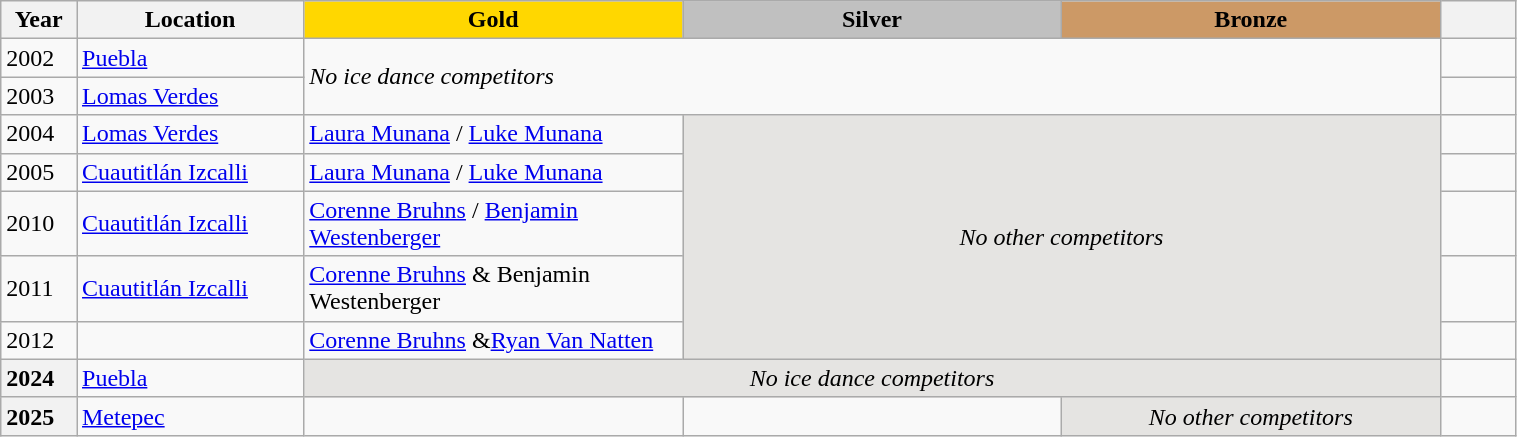<table class="wikitable unsortable" style="text-align:left; width:80%">
<tr>
<th scope="col" style="text-align:center; width:5%">Year</th>
<th scope="col" style="text-align:center; width:15%">Location</th>
<td scope="col" style="text-align:center; width:25%; background:gold"><strong>Gold</strong></td>
<td scope="col" style="text-align:center; width:25%; background:silver"><strong>Silver</strong></td>
<td scope="col" style="text-align:center; width:25%; background:#c96"><strong>Bronze</strong></td>
<th scope="col" style="text-align:center; width:5%"></th>
</tr>
<tr>
<td>2002</td>
<td><a href='#'>Puebla</a></td>
<td colspan="3" rowspan="2"><em>No ice dance competitors</em></td>
<td></td>
</tr>
<tr>
<td>2003</td>
<td><a href='#'>Lomas Verdes</a></td>
<td></td>
</tr>
<tr>
<td>2004</td>
<td><a href='#'>Lomas Verdes</a></td>
<td><a href='#'>Laura Munana</a> / <a href='#'>Luke Munana</a></td>
<td colspan="2" rowspan="5" align="center" bgcolor="e5e4e2"><em>No other competitors</em></td>
<td></td>
</tr>
<tr>
<td>2005</td>
<td><a href='#'>Cuautitlán Izcalli</a></td>
<td><a href='#'>Laura Munana</a> / <a href='#'>Luke Munana</a></td>
<td></td>
</tr>
<tr>
<td>2010</td>
<td><a href='#'>Cuautitlán Izcalli</a></td>
<td><a href='#'>Corenne Bruhns</a> / <a href='#'>Benjamin Westenberger</a></td>
<td></td>
</tr>
<tr>
<td>2011</td>
<td><a href='#'>Cuautitlán Izcalli</a></td>
<td><a href='#'>Corenne Bruhns</a> & Benjamin Westenberger</td>
<td></td>
</tr>
<tr>
<td>2012</td>
<td></td>
<td><a href='#'>Corenne Bruhns</a> &<a href='#'>Ryan Van Natten</a></td>
<td></td>
</tr>
<tr>
<th scope="row" style="text-align:left">2024</th>
<td><a href='#'>Puebla</a></td>
<td colspan="3" bgcolor="e5e4e2" align="center"><em>No ice dance competitors</em></td>
<td></td>
</tr>
<tr>
<th scope="row" style="text-align:left">2025</th>
<td><a href='#'>Metepec</a></td>
<td></td>
<td></td>
<td align="center" bgcolor="e5e4e2"><em>No other competitors</em></td>
<td></td>
</tr>
</table>
